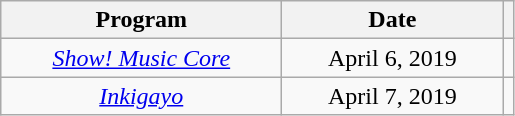<table class="wikitable" style="text-align:center;">
<tr>
<th style="width:180px;">Program</th>
<th style="width:140px;">Date</th>
<th></th>
</tr>
<tr>
<td><em><a href='#'>Show! Music Core</a></em></td>
<td>April 6, 2019</td>
<td></td>
</tr>
<tr>
<td><em><a href='#'>Inkigayo</a></em></td>
<td>April 7, 2019</td>
<td></td>
</tr>
</table>
